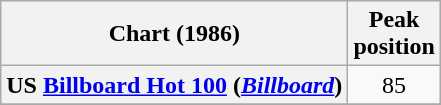<table class="wikitable plainrowheaders" style="text-align:center;">
<tr>
<th scope="col">Chart (1986)</th>
<th scope="col">Peak<br>position</th>
</tr>
<tr>
<th scope="row">US <a href='#'>Billboard Hot 100</a> (<em><a href='#'>Billboard</a></em>)</th>
<td align="center">85</td>
</tr>
<tr>
</tr>
</table>
